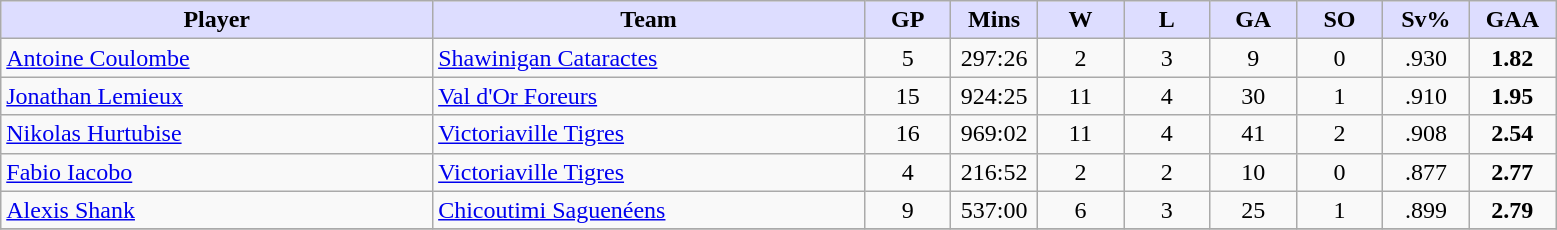<table class="wikitable" style="text-align:center">
<tr>
<th style="background:#ddf; width:25%;">Player</th>
<th style="background:#ddf; width:25%;">Team</th>
<th style="background:#ddf; width:5%;">GP</th>
<th style="background:#ddf; width:5%;">Mins</th>
<th style="background:#ddf; width:5%;">W</th>
<th style="background:#ddf; width:5%;">L</th>
<th style="background:#ddf; width:5%;">GA</th>
<th style="background:#ddf; width:5%;">SO</th>
<th style="background:#ddf; width:5%;">Sv%</th>
<th style="background:#ddf; width:5%;">GAA</th>
</tr>
<tr>
<td align=left><a href='#'>Antoine Coulombe</a></td>
<td align=left><a href='#'>Shawinigan Cataractes</a></td>
<td>5</td>
<td>297:26</td>
<td>2</td>
<td>3</td>
<td>9</td>
<td>0</td>
<td>.930</td>
<td><strong>1.82</strong></td>
</tr>
<tr>
<td align=left><a href='#'>Jonathan Lemieux</a></td>
<td align=left><a href='#'>Val d'Or Foreurs</a></td>
<td>15</td>
<td>924:25</td>
<td>11</td>
<td>4</td>
<td>30</td>
<td>1</td>
<td>.910</td>
<td><strong>1.95</strong></td>
</tr>
<tr>
<td align=left><a href='#'>Nikolas Hurtubise</a></td>
<td align=left><a href='#'>Victoriaville Tigres</a></td>
<td>16</td>
<td>969:02</td>
<td>11</td>
<td>4</td>
<td>41</td>
<td>2</td>
<td>.908</td>
<td><strong>2.54</strong></td>
</tr>
<tr>
<td align=left><a href='#'>Fabio Iacobo</a></td>
<td align=left><a href='#'>Victoriaville Tigres</a></td>
<td>4</td>
<td>216:52</td>
<td>2</td>
<td>2</td>
<td>10</td>
<td>0</td>
<td>.877</td>
<td><strong>2.77</strong></td>
</tr>
<tr>
<td align=left><a href='#'>Alexis Shank</a></td>
<td align=left><a href='#'>Chicoutimi Saguenéens</a></td>
<td>9</td>
<td>537:00</td>
<td>6</td>
<td>3</td>
<td>25</td>
<td>1</td>
<td>.899</td>
<td><strong>2.79</strong></td>
</tr>
<tr>
</tr>
</table>
